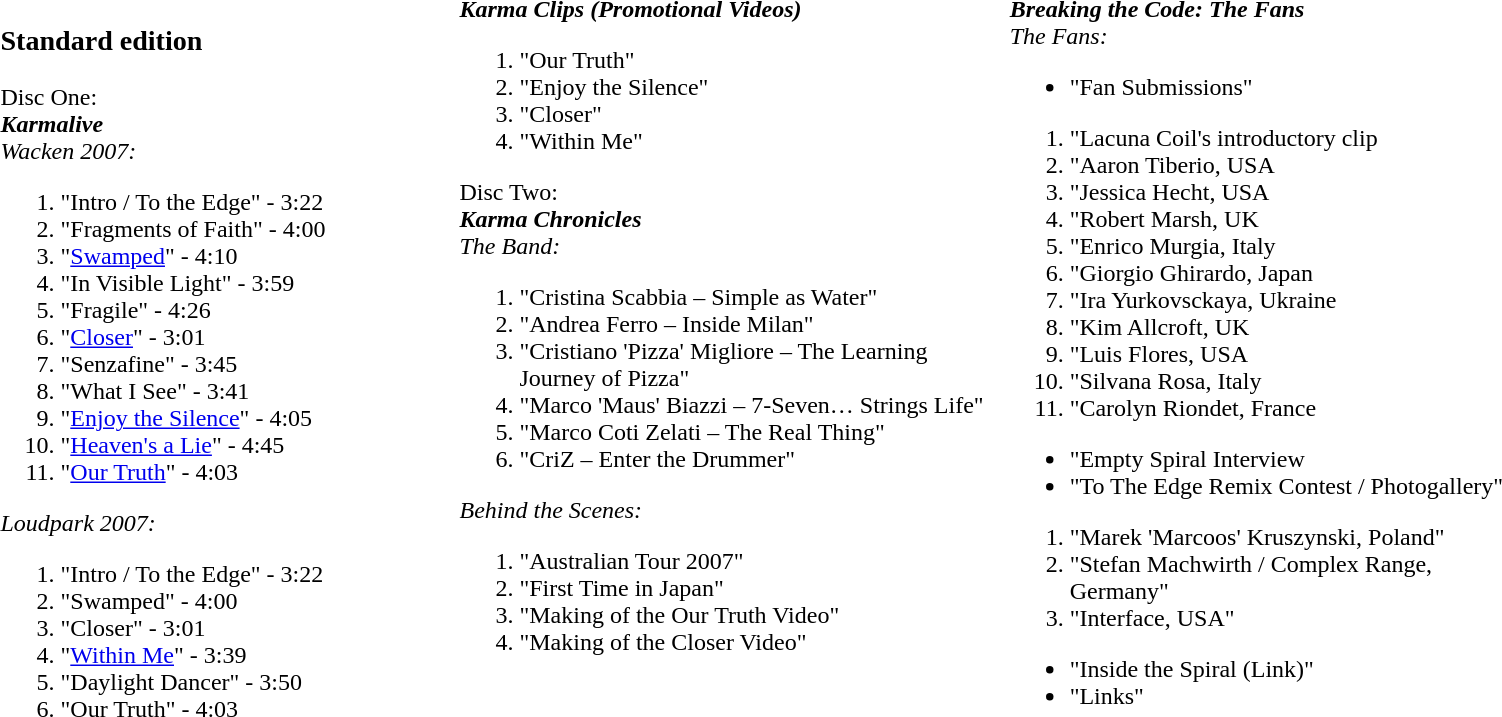<table style="width:80%;">
<tr style="vertical-align:top;">
<td style="width:30%;"><br><h3>Standard edition</h3>Disc One:<br>
<strong><em>Karmalive</em></strong><br><em>Wacken 2007:</em><ol><li>"Intro / To the Edge" - 3:22</li><li>"Fragments of Faith" - 4:00</li><li>"<a href='#'>Swamped</a>" - 4:10</li><li>"In Visible Light" - 3:59</li><li>"Fragile" - 4:26</li><li>"<a href='#'>Closer</a>" - 3:01</li><li>"Senzafine" - 3:45</li><li>"What I See" - 3:41</li><li>"<a href='#'>Enjoy the Silence</a>" - 4:05</li><li>"<a href='#'>Heaven's a Lie</a>" - 4:45</li><li>"<a href='#'>Our Truth</a>" - 4:03</li></ol><em>Loudpark 2007:</em><ol><li>"Intro / To the Edge" - 3:22</li><li>"Swamped" - 4:00</li><li>"Closer" - 3:01</li><li>"<a href='#'>Within Me</a>" - 3:39</li><li>"Daylight Dancer" - 3:50</li><li>"Our Truth" - 4:03</li></ol></td>
<td style="width:36%;"><br><strong><em>Karma Clips (Promotional Videos)</em></strong><ol><li>"Our Truth"</li><li>"Enjoy the Silence"</li><li>"Closer"</li><li>"Within Me"</li></ol>Disc Two:<br>
<strong><em>Karma Chronicles</em></strong><br><em>The Band:</em><ol><li>"Cristina Scabbia – Simple as Water"</li><li>"Andrea Ferro – Inside Milan"</li><li>"Cristiano 'Pizza' Migliore – The Learning Journey of Pizza"</li><li>"Marco 'Maus' Biazzi – 7-Seven… Strings Life"</li><li>"Marco Coti Zelati – The Real Thing"</li><li>"CriZ – Enter the Drummer"</li></ol><em>Behind the Scenes:</em><ol><li>"Australian Tour 2007"</li><li>"First Time in Japan"</li><li>"Making of the Our Truth Video"</li><li>"Making of the Closer Video"</li></ol></td>
<td style="width:33%;"><br><strong><em>Breaking the Code: The Fans</em></strong><br><em>The Fans:</em><ul><li>"Fan Submissions"</li></ul><ol><li>"Lacuna Coil's introductory clip</li><li>"Aaron Tiberio, USA</li><li>"Jessica Hecht, USA</li><li>"Robert Marsh, UK</li><li>"Enrico Murgia, Italy</li><li>"Giorgio Ghirardo, Japan</li><li>"Ira Yurkovsckaya, Ukraine</li><li>"Kim Allcroft, UK</li><li>"Luis Flores, USA</li><li>"Silvana Rosa, Italy</li><li>"Carolyn Riondet, France</li></ol><ul><li>"Empty Spiral Interview</li><li>"To The Edge Remix Contest / Photogallery"</li></ul><ol><li>"Marek 'Marcoos' Kruszynski, Poland"</li><li>"Stefan Machwirth / Complex Range, Germany"</li><li>"Interface, USA"</li></ol><ul><li>"Inside the Spiral (Link)"</li><li>"Links"</li></ul></td>
</tr>
</table>
